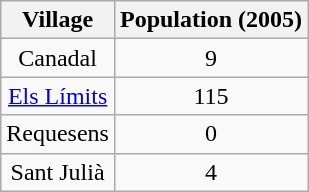<table class="wikitable sortable" style="text-align:center">
<tr>
<th>Village</th>
<th>Population (2005)</th>
</tr>
<tr>
<td>Canadal</td>
<td>9</td>
</tr>
<tr>
<td><a href='#'>Els Límits</a></td>
<td>115</td>
</tr>
<tr>
<td>Requesens</td>
<td>0</td>
</tr>
<tr>
<td>Sant Julià</td>
<td>4</td>
</tr>
</table>
